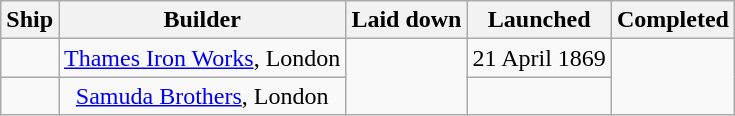<table class="wikitable" border="1">
<tr>
<th>Ship</th>
<th>Builder</th>
<th>Laid down</th>
<th>Launched</th>
<th>Completed</th>
</tr>
<tr>
<td></td>
<td align=center><a href='#'>Thames Iron Works</a>, London</td>
<td rowspan=2></td>
<td align=center>21 April 1869</td>
<td rowspan=2></td>
</tr>
<tr>
<td></td>
<td align=center><a href='#'>Samuda Brothers</a>, London</td>
<td align=center></td>
</tr>
</table>
